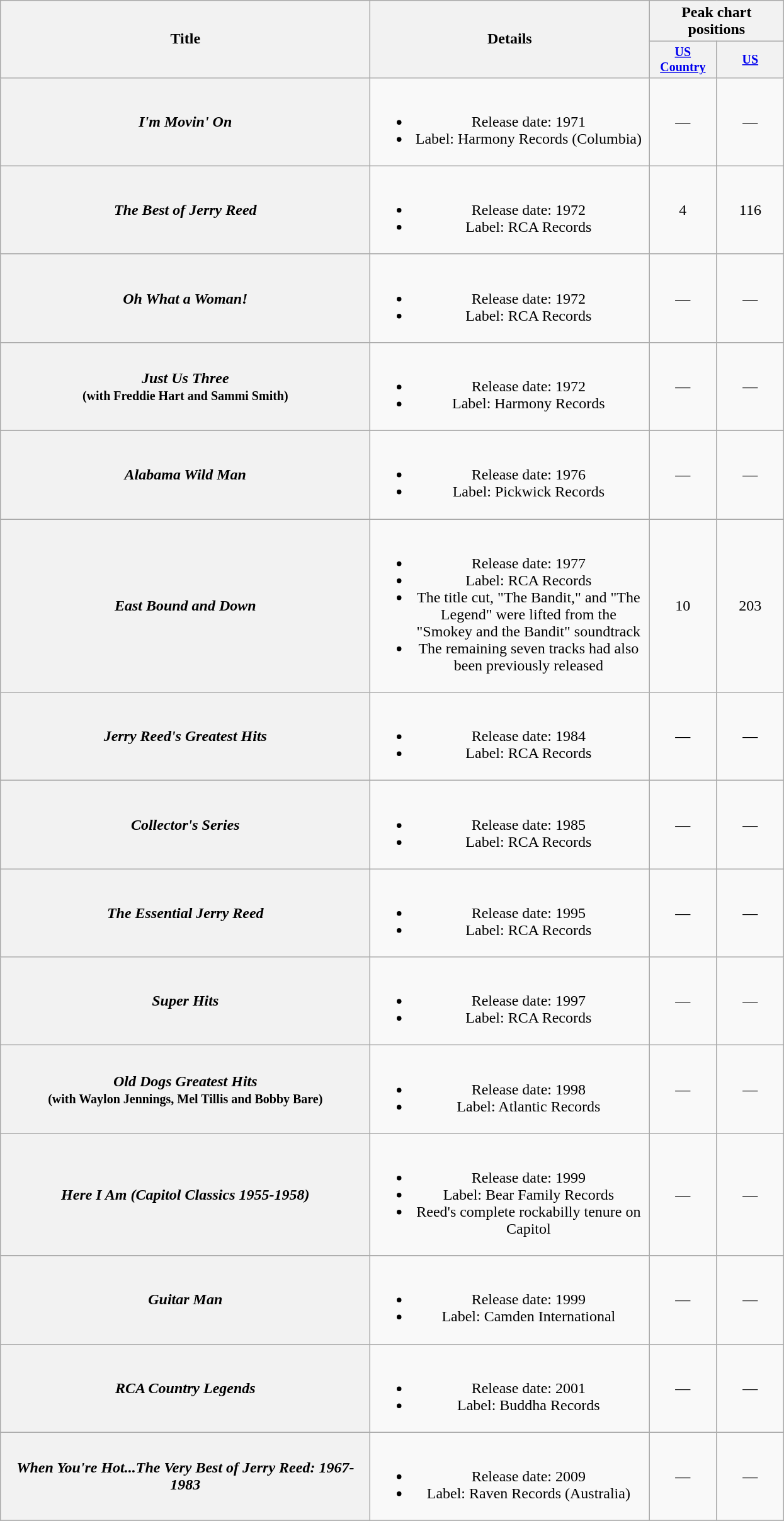<table class="wikitable plainrowheaders" style="text-align:center;">
<tr>
<th rowspan="2" style="width:24em;">Title</th>
<th rowspan="2" style="width:18em;">Details</th>
<th colspan="2">Peak chart<br>positions</th>
</tr>
<tr style="font-size:smaller;">
<th width="65"><a href='#'>US Country</a><br></th>
<th width="65"><a href='#'>US</a><br></th>
</tr>
<tr>
<th scope="row"><em>I'm Movin' On</em></th>
<td><br><ul><li>Release date: 1971</li><li>Label: Harmony Records (Columbia)</li></ul></td>
<td>—</td>
<td>—</td>
</tr>
<tr>
<th scope="row"><em>The Best of Jerry Reed</em></th>
<td><br><ul><li>Release date: 1972</li><li>Label: RCA Records</li></ul></td>
<td>4</td>
<td>116</td>
</tr>
<tr>
<th scope="row"><em>Oh What a Woman!</em></th>
<td><br><ul><li>Release date: 1972</li><li>Label: RCA Records</li></ul></td>
<td>—</td>
<td>—</td>
</tr>
<tr>
<th scope="row"><em>Just Us Three</em><br><small>(with Freddie Hart and Sammi Smith)</small></th>
<td><br><ul><li>Release date: 1972</li><li>Label: Harmony Records</li></ul></td>
<td>—</td>
<td>—</td>
</tr>
<tr>
<th scope="row"><em>Alabama Wild Man</em></th>
<td><br><ul><li>Release date: 1976</li><li>Label: Pickwick Records</li></ul></td>
<td>—</td>
<td>—</td>
</tr>
<tr>
<th scope="row"><em>East Bound and Down</em></th>
<td><br><ul><li>Release date: 1977</li><li>Label: RCA Records</li><li>The title cut, "The Bandit," and "The Legend" were lifted from the "Smokey and the Bandit" soundtrack</li><li>The remaining seven tracks had also been previously released</li></ul></td>
<td>10</td>
<td>203</td>
</tr>
<tr>
<th scope="row"><em>Jerry Reed's Greatest Hits</em></th>
<td><br><ul><li>Release date: 1984</li><li>Label: RCA Records</li></ul></td>
<td>—</td>
<td>—</td>
</tr>
<tr>
<th scope="row"><em>Collector's Series</em></th>
<td><br><ul><li>Release date: 1985</li><li>Label: RCA Records</li></ul></td>
<td>—</td>
<td>—</td>
</tr>
<tr>
<th scope="row"><em>The Essential Jerry Reed</em></th>
<td><br><ul><li>Release date: 1995</li><li>Label: RCA Records</li></ul></td>
<td>—</td>
<td>—</td>
</tr>
<tr>
<th scope="row"><em>Super Hits</em></th>
<td><br><ul><li>Release date: 1997</li><li>Label: RCA Records</li></ul></td>
<td>—</td>
<td>—</td>
</tr>
<tr>
<th scope="row"><em>Old Dogs Greatest Hits</em><br><small>(with Waylon Jennings, Mel Tillis and Bobby Bare)</small></th>
<td><br><ul><li>Release date: 1998</li><li>Label: Atlantic Records</li></ul></td>
<td>—</td>
<td>—</td>
</tr>
<tr>
<th scope="row"><em>Here I Am (Capitol Classics 1955-1958)</em></th>
<td><br><ul><li>Release date: 1999</li><li>Label: Bear Family Records</li><li>Reed's complete rockabilly tenure on Capitol</li></ul></td>
<td>—</td>
<td>—</td>
</tr>
<tr>
<th scope="row"><em>Guitar Man</em></th>
<td><br><ul><li>Release date: 1999</li><li>Label: Camden International</li></ul></td>
<td>—</td>
<td>—</td>
</tr>
<tr>
<th scope="row"><em>RCA Country Legends</em></th>
<td><br><ul><li>Release date: 2001</li><li>Label: Buddha Records</li></ul></td>
<td>—</td>
<td>—</td>
</tr>
<tr>
<th scope="row"><em>When You're Hot...The Very Best of Jerry Reed: 1967-1983</em></th>
<td><br><ul><li>Release date: 2009</li><li>Label: Raven Records (Australia)</li></ul></td>
<td>—</td>
<td>—</td>
</tr>
<tr>
</tr>
</table>
